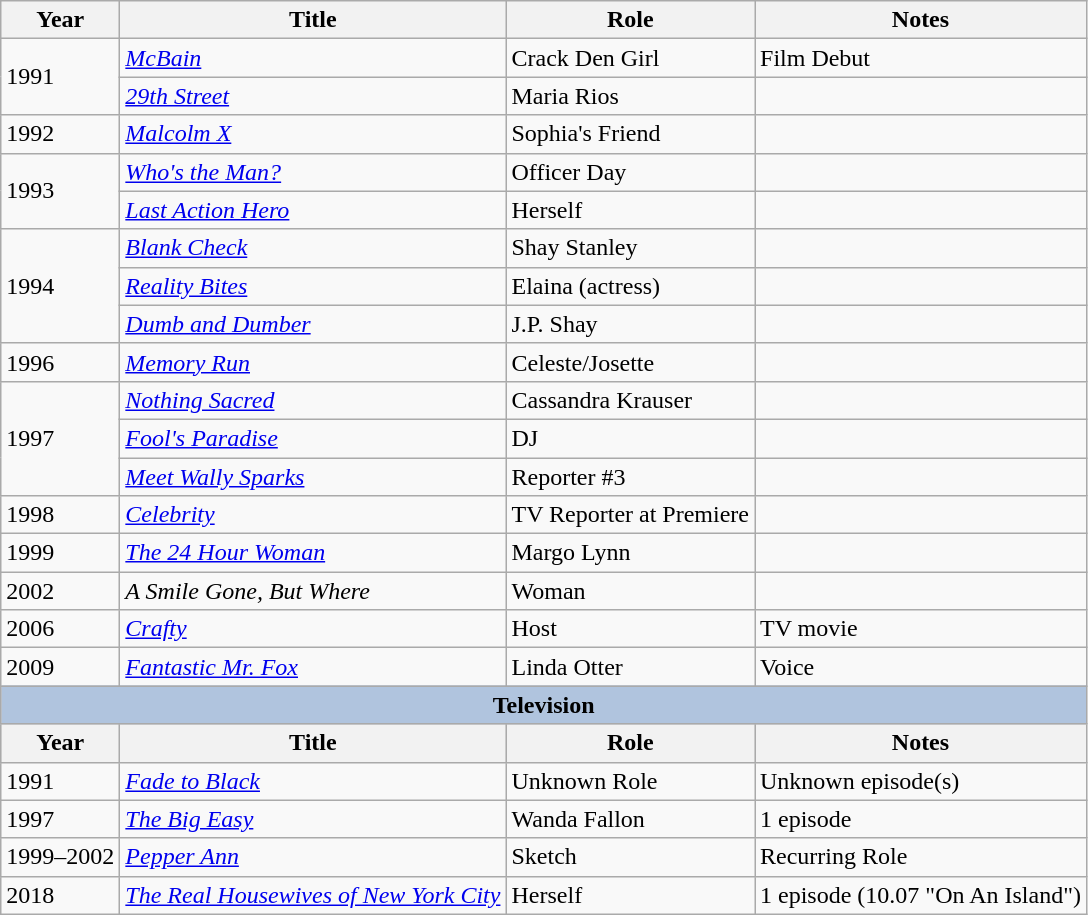<table class="wikitable sortable">
<tr>
<th>Year</th>
<th>Title</th>
<th>Role</th>
<th class="unsortable">Notes</th>
</tr>
<tr>
<td rowspan=2>1991</td>
<td><em><a href='#'>McBain</a></em></td>
<td>Crack Den Girl</td>
<td>Film Debut</td>
</tr>
<tr>
<td><em><a href='#'>29th Street</a></em></td>
<td>Maria Rios</td>
<td></td>
</tr>
<tr>
<td>1992</td>
<td><em><a href='#'>Malcolm X</a></em></td>
<td>Sophia's Friend</td>
<td></td>
</tr>
<tr>
<td rowspan="2">1993</td>
<td><em><a href='#'>Who's the Man?</a></em></td>
<td>Officer Day</td>
<td></td>
</tr>
<tr>
<td><em><a href='#'>Last Action Hero</a></em></td>
<td>Herself</td>
<td></td>
</tr>
<tr>
<td rowspan="3">1994</td>
<td><em><a href='#'>Blank Check</a></em></td>
<td>Shay Stanley</td>
<td></td>
</tr>
<tr>
<td><em><a href='#'>Reality Bites</a></em></td>
<td>Elaina (actress)</td>
<td></td>
</tr>
<tr>
<td><em><a href='#'>Dumb and Dumber</a></em></td>
<td>J.P. Shay</td>
<td></td>
</tr>
<tr>
<td>1996</td>
<td><em><a href='#'>Memory Run</a></em></td>
<td>Celeste/Josette</td>
<td></td>
</tr>
<tr>
<td rowspan="3">1997</td>
<td><em><a href='#'>Nothing Sacred</a></em></td>
<td>Cassandra Krauser</td>
<td></td>
</tr>
<tr>
<td><em><a href='#'>Fool's Paradise</a></em></td>
<td>DJ</td>
<td></td>
</tr>
<tr>
<td><em><a href='#'>Meet Wally Sparks</a></em></td>
<td>Reporter #3</td>
<td></td>
</tr>
<tr>
<td>1998</td>
<td><em><a href='#'>Celebrity</a></em></td>
<td>TV Reporter at Premiere</td>
<td></td>
</tr>
<tr>
<td>1999</td>
<td><em><a href='#'>The 24 Hour Woman</a></em></td>
<td>Margo Lynn</td>
<td></td>
</tr>
<tr>
<td>2002</td>
<td><em>A Smile Gone, But Where</em></td>
<td>Woman</td>
<td></td>
</tr>
<tr>
<td>2006</td>
<td><em><a href='#'>Crafty</a></em></td>
<td>Host</td>
<td>TV movie</td>
</tr>
<tr>
<td>2009</td>
<td><em><a href='#'>Fantastic Mr. Fox</a></em></td>
<td>Linda Otter</td>
<td>Voice</td>
</tr>
<tr style="background:#CCCCCC" align="center">
<th colspan="4" style="background:lightsteelblue;">Television</th>
</tr>
<tr style="background:#CCCCCC" align="center">
<th>Year</th>
<th>Title</th>
<th>Role</th>
<th>Notes</th>
</tr>
<tr>
<td>1991</td>
<td><em><a href='#'>Fade to Black</a></em></td>
<td>Unknown Role</td>
<td>Unknown episode(s)</td>
</tr>
<tr>
<td>1997</td>
<td><em><a href='#'>The Big Easy</a></em></td>
<td>Wanda Fallon</td>
<td>1 episode</td>
</tr>
<tr>
<td>1999–2002</td>
<td><em><a href='#'>Pepper Ann</a></em></td>
<td>Sketch</td>
<td>Recurring Role</td>
</tr>
<tr>
<td>2018</td>
<td><em><a href='#'>The Real Housewives of New York City</a></em></td>
<td>Herself</td>
<td>1 episode (10.07 "On An Island")</td>
</tr>
</table>
